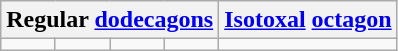<table class=wikitable>
<tr>
<th colspan=4>Regular <a href='#'>dodecagons</a></th>
<th><a href='#'>Isotoxal</a> <a href='#'>octagon</a></th>
</tr>
<tr>
<td></td>
<td></td>
<td></td>
<td></td>
<td></td>
</tr>
</table>
